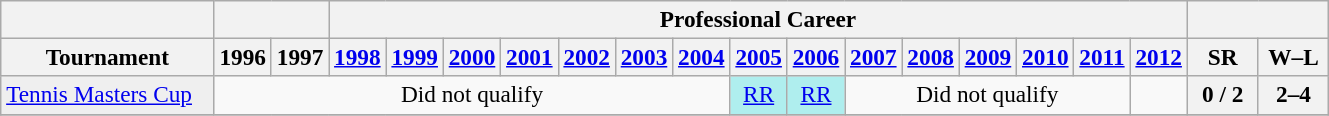<table class="wikitable" style="text-align:center;font-size:97%">
<tr>
<th></th>
<th colspan="2"></th>
<th colspan="15">Professional Career</th>
<th colspan="2"></th>
</tr>
<tr>
<th width = '135'>Tournament</th>
<th>1996</th>
<th>1997</th>
<th><a href='#'>1998</a></th>
<th><a href='#'>1999</a></th>
<th><a href='#'>2000</a></th>
<th><a href='#'>2001</a></th>
<th><a href='#'>2002</a></th>
<th><a href='#'>2003</a></th>
<th><a href='#'>2004</a></th>
<th><a href='#'>2005</a></th>
<th><a href='#'>2006</a></th>
<th><a href='#'>2007</a></th>
<th><a href='#'>2008</a></th>
<th><a href='#'>2009</a></th>
<th><a href='#'>2010</a></th>
<th><a href='#'>2011</a></th>
<th><a href='#'>2012</a></th>
<th width='40'>SR</th>
<th width='40'>W–L</th>
</tr>
<tr>
<td align="left" bgcolor="efefef"><a href='#'>Tennis Masters Cup</a></td>
<td colspan="9">Did not qualify</td>
<td bgcolor="afeeee"><a href='#'>RR</a></td>
<td bgcolor="afeeee"><a href='#'>RR</a></td>
<td colspan="5">Did not qualify</td>
<td></td>
<th>0 / 2</th>
<th>2–4</th>
</tr>
<tr>
</tr>
</table>
